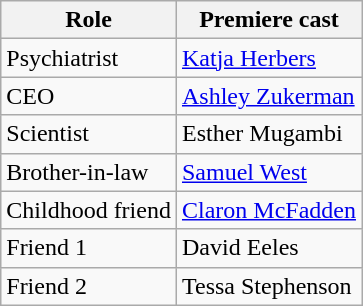<table class="wikitable">
<tr>
<th>Role</th>
<th>Premiere cast</th>
</tr>
<tr>
<td>Psychiatrist</td>
<td><a href='#'>Katja Herbers</a></td>
</tr>
<tr>
<td>CEO</td>
<td><a href='#'>Ashley Zukerman</a></td>
</tr>
<tr>
<td>Scientist</td>
<td>Esther Mugambi</td>
</tr>
<tr>
<td>Brother-in-law</td>
<td><a href='#'>Samuel West</a></td>
</tr>
<tr>
<td>Childhood friend</td>
<td><a href='#'>Claron McFadden</a></td>
</tr>
<tr>
<td>Friend 1</td>
<td>David Eeles</td>
</tr>
<tr>
<td>Friend 2</td>
<td>Tessa Stephenson</td>
</tr>
</table>
